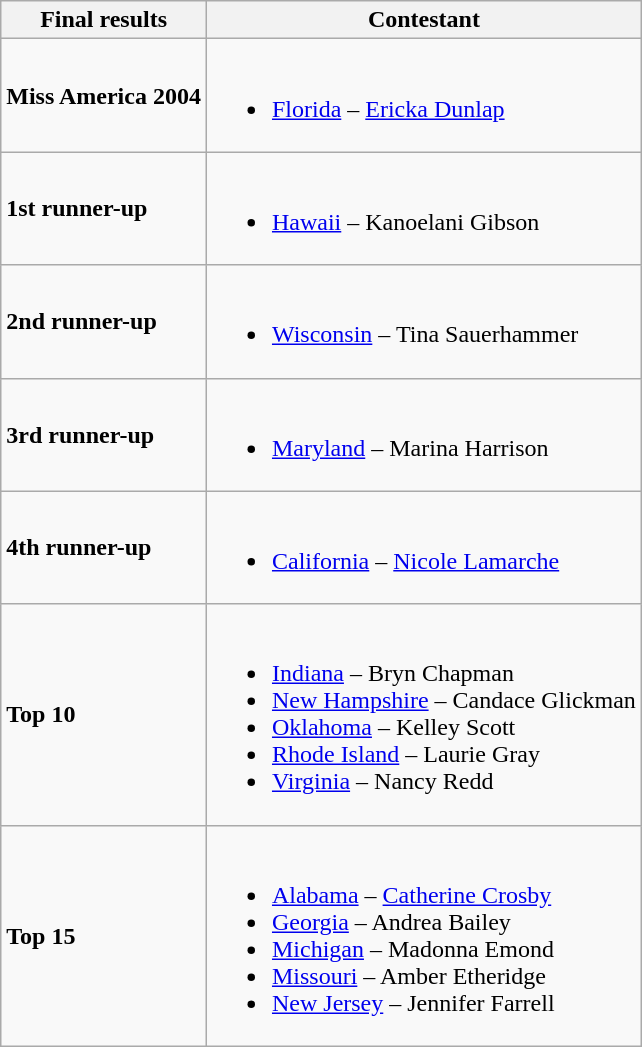<table class="wikitable">
<tr>
<th>Final results</th>
<th>Contestant</th>
</tr>
<tr>
<td><strong>Miss America 2004</strong></td>
<td><br><ul><li> <a href='#'>Florida</a> – <a href='#'>Ericka Dunlap</a></li></ul></td>
</tr>
<tr>
<td><strong>1st runner-up</strong></td>
<td><br><ul><li> <a href='#'>Hawaii</a> – Kanoelani Gibson</li></ul></td>
</tr>
<tr>
<td><strong>2nd runner-up</strong></td>
<td><br><ul><li> <a href='#'>Wisconsin</a> – Tina Sauerhammer</li></ul></td>
</tr>
<tr>
<td><strong>3rd runner-up</strong></td>
<td><br><ul><li> <a href='#'>Maryland</a> – Marina Harrison</li></ul></td>
</tr>
<tr>
<td><strong>4th runner-up</strong></td>
<td><br><ul><li> <a href='#'>California</a> – <a href='#'>Nicole Lamarche</a></li></ul></td>
</tr>
<tr>
<td><strong>Top 10</strong></td>
<td><br><ul><li> <a href='#'>Indiana</a> – Bryn Chapman</li><li> <a href='#'>New Hampshire</a> – Candace Glickman</li><li> <a href='#'>Oklahoma</a> – Kelley Scott</li><li> <a href='#'>Rhode Island</a> – Laurie Gray</li><li> <a href='#'>Virginia</a> – Nancy Redd</li></ul></td>
</tr>
<tr>
<td><strong>Top 15</strong></td>
<td><br><ul><li> <a href='#'>Alabama</a> – <a href='#'>Catherine Crosby</a></li><li> <a href='#'>Georgia</a> – Andrea Bailey</li><li> <a href='#'>Michigan</a> – Madonna Emond</li><li> <a href='#'>Missouri</a> – Amber Etheridge</li><li> <a href='#'>New Jersey</a> – Jennifer Farrell</li></ul></td>
</tr>
</table>
